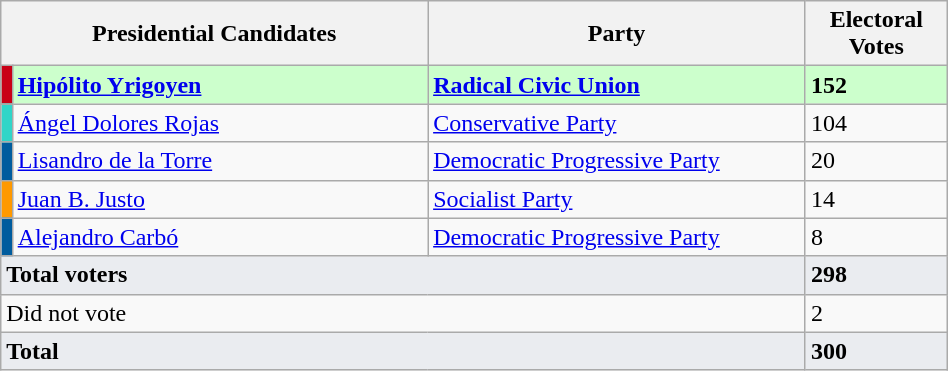<table class="wikitable" width="50%">
<tr>
<th colspan=2 width="45%">Presidential Candidates</th>
<th width="40%">Party</th>
<th width="15%">Electoral Votes</th>
</tr>
<tr style="background:#cfc;">
<td bgcolor=#C90016 width=1%></td>
<td><strong><a href='#'>Hipólito Yrigoyen</a></strong></td>
<td><strong><a href='#'>Radical Civic Union</a></strong></td>
<td><strong>152</strong></td>
</tr>
<tr>
<td bgcolor=#30D5C8></td>
<td><a href='#'>Ángel Dolores Rojas</a></td>
<td><a href='#'>Conservative Party</a></td>
<td>104</td>
</tr>
<tr>
<td bgcolor=#005C9E></td>
<td><a href='#'>Lisandro de la Torre</a></td>
<td><a href='#'>Democratic Progressive Party</a></td>
<td>20</td>
</tr>
<tr>
<td bgcolor=#FF9900></td>
<td><a href='#'>Juan B. Justo</a></td>
<td><a href='#'>Socialist Party</a></td>
<td>14</td>
</tr>
<tr>
<td bgcolor=#005C9E></td>
<td><a href='#'>Alejandro Carbó</a></td>
<td><a href='#'>Democratic Progressive Party</a></td>
<td>8</td>
</tr>
<tr style="background:#EAECF0;">
<td colspan=3><strong>Total voters</strong></td>
<td><strong>298</strong></td>
</tr>
<tr>
<td colspan=3>Did not vote</td>
<td>2</td>
</tr>
<tr style="background:#EAECF0;">
<td colspan=3><strong>Total</strong></td>
<td><strong>300</strong></td>
</tr>
</table>
